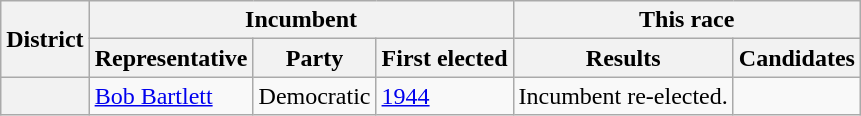<table class=wikitable>
<tr>
<th rowspan=2>District</th>
<th colspan=3>Incumbent</th>
<th colspan=2>This race</th>
</tr>
<tr>
<th>Representative</th>
<th>Party</th>
<th>First elected</th>
<th>Results</th>
<th>Candidates</th>
</tr>
<tr>
<th></th>
<td><a href='#'>Bob Bartlett</a></td>
<td>Democratic</td>
<td><a href='#'>1944</a></td>
<td>Incumbent re-elected.</td>
<td nowrap></td>
</tr>
</table>
